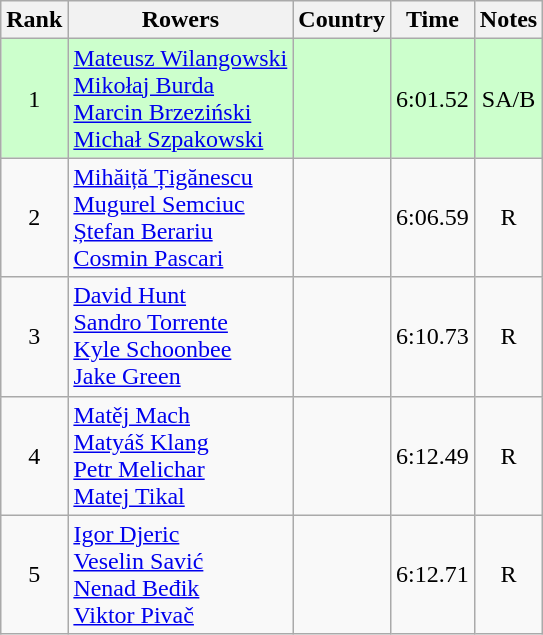<table class="wikitable" style="text-align:center">
<tr>
<th>Rank</th>
<th>Rowers</th>
<th>Country</th>
<th>Time</th>
<th>Notes</th>
</tr>
<tr bgcolor=ccffcc>
<td>1</td>
<td align="left"><a href='#'>Mateusz Wilangowski</a><br><a href='#'>Mikołaj Burda</a><br><a href='#'>Marcin Brzeziński</a><br><a href='#'>Michał Szpakowski</a></td>
<td align="left"></td>
<td>6:01.52</td>
<td>SA/B</td>
</tr>
<tr>
<td>2</td>
<td align="left"><a href='#'>Mihăiță Țigănescu</a><br><a href='#'>Mugurel Semciuc</a><br><a href='#'>Ștefan Berariu</a><br><a href='#'>Cosmin Pascari</a></td>
<td align="left"></td>
<td>6:06.59</td>
<td>R</td>
</tr>
<tr>
<td>3</td>
<td align="left"><a href='#'>David Hunt</a><br><a href='#'>Sandro Torrente</a><br><a href='#'>Kyle Schoonbee</a><br><a href='#'>Jake Green</a></td>
<td align="left"></td>
<td>6:10.73</td>
<td>R</td>
</tr>
<tr>
<td>4</td>
<td align="left"><a href='#'>Matěj Mach</a><br><a href='#'>Matyáš Klang</a><br><a href='#'>Petr Melichar</a><br><a href='#'>Matej Tikal</a></td>
<td align="left"></td>
<td>6:12.49</td>
<td>R</td>
</tr>
<tr>
<td>5</td>
<td align="left"><a href='#'>Igor Djeric</a><br><a href='#'>Veselin Savić</a><br><a href='#'>Nenad Beđik</a><br><a href='#'>Viktor Pivač</a></td>
<td align="left"></td>
<td>6:12.71</td>
<td>R</td>
</tr>
</table>
